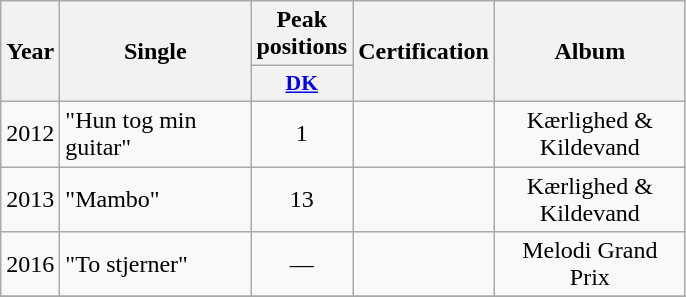<table class="wikitable">
<tr>
<th align="center" rowspan="2" width="10">Year</th>
<th align="center" rowspan="2" width="120">Single</th>
<th align="center" colspan="1" width="20">Peak positions</th>
<th align="center" rowspan="2" width="70">Certification</th>
<th align="center" rowspan="2" width="120">Album</th>
</tr>
<tr>
<th scope="col" style="width:3em;font-size:90%;"><a href='#'>DK</a><br></th>
</tr>
<tr>
<td style="text-align:center;">2012</td>
<td>"Hun tog min guitar"</td>
<td style="text-align:center;">1</td>
<td style="text-align:center;"></td>
<td style="text-align:center;">Kærlighed & Kildevand</td>
</tr>
<tr>
<td style="text-align:center;">2013</td>
<td>"Mambo"</td>
<td style="text-align:center;">13</td>
<td style="text-align:center;"></td>
<td style="text-align:center;">Kærlighed & Kildevand</td>
</tr>
<tr>
<td style="text-align:center;">2016</td>
<td>"To stjerner"</td>
<td style="text-align:center;">—</td>
<td style="text-align:center;"></td>
<td style="text-align:center;">Melodi Grand Prix</td>
</tr>
<tr>
</tr>
</table>
